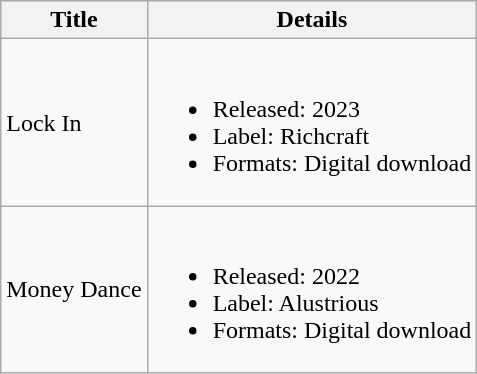<table class="wikitable">
<tr>
<th>Title</th>
<th>Details</th>
</tr>
<tr>
<td>Lock In</td>
<td><br><ul><li>Released: 2023</li><li>Label: Richcraft</li><li>Formats: Digital download</li></ul></td>
</tr>
<tr>
<td>Money Dance</td>
<td><br><ul><li>Released: 2022</li><li>Label: Alustrious</li><li>Formats: Digital download</li></ul></td>
</tr>
</table>
